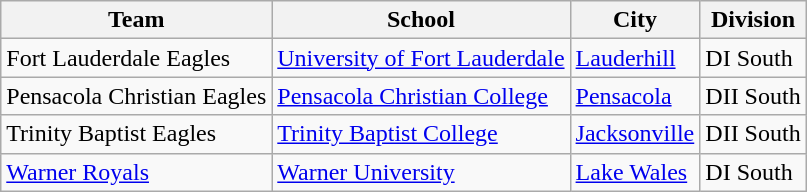<table class="sortable wikitable">
<tr>
<th>Team</th>
<th>School</th>
<th>City</th>
<th>Division</th>
</tr>
<tr>
<td>Fort Lauderdale Eagles</td>
<td><a href='#'>University of Fort Lauderdale</a></td>
<td><a href='#'>Lauderhill</a></td>
<td>DI South</td>
</tr>
<tr>
<td>Pensacola Christian Eagles</td>
<td><a href='#'>Pensacola Christian College</a></td>
<td><a href='#'>Pensacola</a></td>
<td>DII South</td>
</tr>
<tr>
<td>Trinity Baptist Eagles</td>
<td><a href='#'>Trinity Baptist College</a></td>
<td><a href='#'>Jacksonville</a></td>
<td>DII South<br></td>
</tr>
<tr>
<td><a href='#'>Warner Royals</a></td>
<td><a href='#'>Warner University</a></td>
<td><a href='#'>Lake Wales</a></td>
<td>DI South</td>
</tr>
</table>
